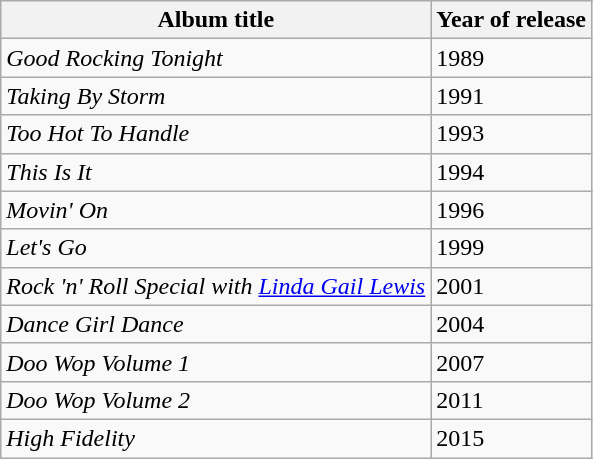<table class="wikitable" border="1">
<tr>
<th>Album title</th>
<th>Year of release</th>
</tr>
<tr>
<td><em>Good Rocking Tonight</em></td>
<td>1989</td>
</tr>
<tr>
<td><em>Taking By Storm</em></td>
<td>1991</td>
</tr>
<tr>
<td><em>Too Hot To Handle</em></td>
<td>1993</td>
</tr>
<tr>
<td><em>This Is It</em></td>
<td>1994</td>
</tr>
<tr>
<td><em>Movin' On</em></td>
<td>1996</td>
</tr>
<tr>
<td><em>Let's Go</em></td>
<td>1999</td>
</tr>
<tr>
<td><em>Rock 'n' Roll Special with <a href='#'>Linda Gail Lewis</a></em></td>
<td>2001</td>
</tr>
<tr>
<td><em>Dance Girl Dance</em></td>
<td>2004</td>
</tr>
<tr>
<td><em>Doo Wop Volume 1</em></td>
<td>2007</td>
</tr>
<tr>
<td><em>Doo Wop Volume 2</em></td>
<td>2011</td>
</tr>
<tr>
<td><em>High Fidelity</em></td>
<td>2015</td>
</tr>
</table>
